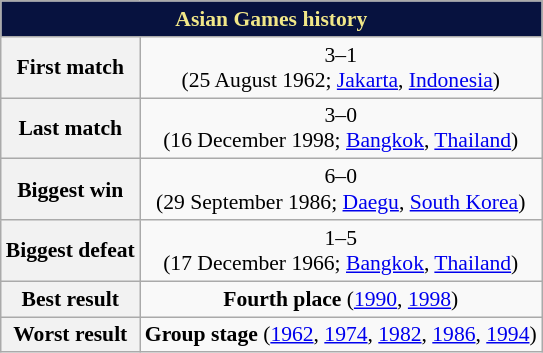<table class="wikitable collapsible collapsed" style="text-align: center;font-size:90%;">
<tr>
<th colspan=6 style="background: #07123F; color: #F1E788;">Asian Games history</th>
</tr>
<tr>
<th style="text-align: center;">First match</th>
<td style="text-align:center;"> 3–1 <br>(25 August 1962; <a href='#'>Jakarta</a>, <a href='#'>Indonesia</a>)</td>
</tr>
<tr>
<th style="text-align: center;">Last match</th>
<td style="text-align:center;"> 3–0 <br>(16 December 1998; <a href='#'>Bangkok</a>, <a href='#'>Thailand</a>)</td>
</tr>
<tr>
<th style="text-align: center;">Biggest win</th>
<td style="text-align:center;"> 6–0 <br>(29 September 1986; <a href='#'>Daegu</a>, <a href='#'>South Korea</a>)</td>
</tr>
<tr>
<th style="text-align: center;">Biggest defeat</th>
<td style="text-align:center;"> 1–5 <br>(17 December 1966; <a href='#'>Bangkok</a>, <a href='#'>Thailand</a>)</td>
</tr>
<tr>
<th style="text-align: center;">Best result</th>
<td style="text-align:center;"><strong>Fourth place</strong> (<a href='#'>1990</a>, <a href='#'>1998</a>)</td>
</tr>
<tr>
<th style="text-align: center;">Worst result</th>
<td style="text-align:center;"><strong>Group stage</strong> (<a href='#'>1962</a>, <a href='#'>1974</a>, <a href='#'>1982</a>, <a href='#'>1986</a>, <a href='#'>1994</a>)</td>
</tr>
</table>
